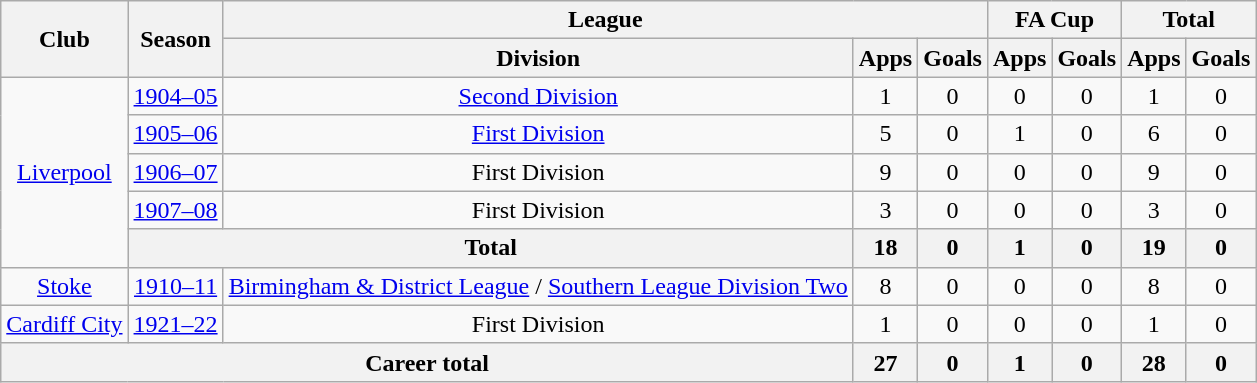<table class="wikitable" style="text-align: center;">
<tr>
<th rowspan="2">Club</th>
<th rowspan="2">Season</th>
<th colspan="3">League</th>
<th colspan="2">FA Cup</th>
<th colspan="2">Total</th>
</tr>
<tr>
<th>Division</th>
<th>Apps</th>
<th>Goals</th>
<th>Apps</th>
<th>Goals</th>
<th>Apps</th>
<th>Goals</th>
</tr>
<tr>
<td rowspan="5"><a href='#'>Liverpool</a></td>
<td><a href='#'>1904–05</a></td>
<td><a href='#'>Second Division</a></td>
<td>1</td>
<td>0</td>
<td>0</td>
<td>0</td>
<td>1</td>
<td>0</td>
</tr>
<tr>
<td><a href='#'>1905–06</a></td>
<td><a href='#'>First Division</a></td>
<td>5</td>
<td>0</td>
<td>1</td>
<td>0</td>
<td>6</td>
<td>0</td>
</tr>
<tr>
<td><a href='#'>1906–07</a></td>
<td>First Division</td>
<td>9</td>
<td>0</td>
<td>0</td>
<td>0</td>
<td>9</td>
<td>0</td>
</tr>
<tr>
<td><a href='#'>1907–08</a></td>
<td>First Division</td>
<td>3</td>
<td>0</td>
<td>0</td>
<td>0</td>
<td>3</td>
<td>0</td>
</tr>
<tr>
<th colspan=2>Total</th>
<th>18</th>
<th>0</th>
<th>1</th>
<th>0</th>
<th>19</th>
<th>0</th>
</tr>
<tr>
<td><a href='#'>Stoke</a></td>
<td><a href='#'>1910–11</a></td>
<td><a href='#'>Birmingham & District League</a> / <a href='#'>Southern League Division Two</a></td>
<td>8</td>
<td>0</td>
<td>0</td>
<td>0</td>
<td>8</td>
<td>0</td>
</tr>
<tr>
<td><a href='#'>Cardiff City</a></td>
<td><a href='#'>1921–22</a></td>
<td>First Division</td>
<td>1</td>
<td>0</td>
<td>0</td>
<td>0</td>
<td>1</td>
<td>0</td>
</tr>
<tr>
<th colspan="3">Career total</th>
<th>27</th>
<th>0</th>
<th>1</th>
<th>0</th>
<th>28</th>
<th>0</th>
</tr>
</table>
